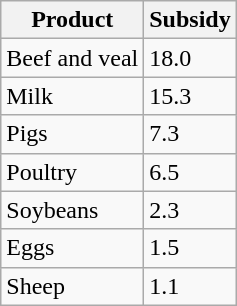<table class="wikitable floatright">
<tr>
<th>Product</th>
<th>Subsidy</th>
</tr>
<tr>
<td>Beef and veal</td>
<td>18.0</td>
</tr>
<tr>
<td>Milk</td>
<td>15.3</td>
</tr>
<tr>
<td>Pigs</td>
<td>7.3</td>
</tr>
<tr>
<td>Poultry</td>
<td>6.5</td>
</tr>
<tr>
<td>Soybeans</td>
<td>2.3</td>
</tr>
<tr>
<td>Eggs</td>
<td>1.5</td>
</tr>
<tr>
<td>Sheep</td>
<td>1.1</td>
</tr>
</table>
